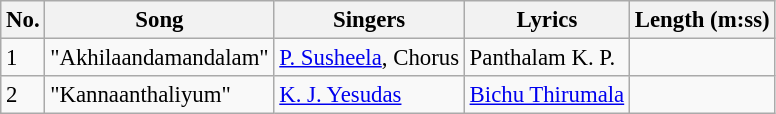<table class="wikitable" style="font-size:95%;">
<tr>
<th>No.</th>
<th>Song</th>
<th>Singers</th>
<th>Lyrics</th>
<th>Length (m:ss)</th>
</tr>
<tr>
<td>1</td>
<td>"Akhilaandamandalam"</td>
<td><a href='#'>P. Susheela</a>, Chorus</td>
<td>Panthalam K. P.</td>
<td></td>
</tr>
<tr>
<td>2</td>
<td>"Kannaanthaliyum"</td>
<td><a href='#'>K. J. Yesudas</a></td>
<td><a href='#'>Bichu Thirumala</a></td>
<td></td>
</tr>
</table>
